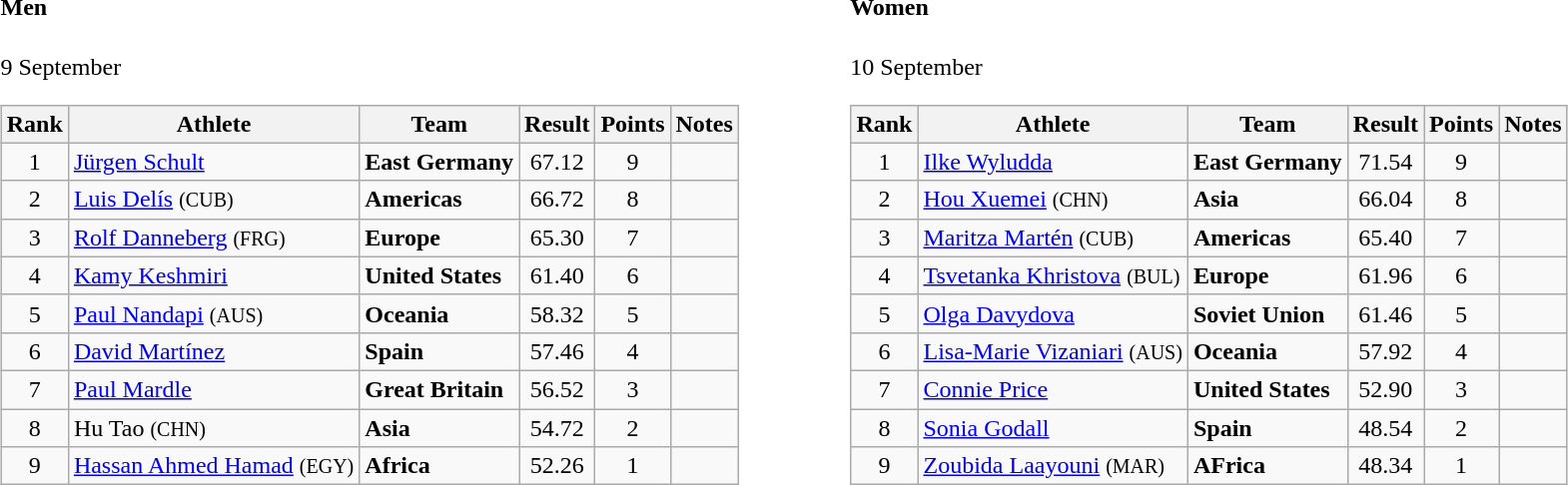<table>
<tr>
<td valign="top"><br><h4>Men</h4>9 September<table class="wikitable" style="text-align:center">
<tr>
<th>Rank</th>
<th>Athlete</th>
<th>Team</th>
<th>Result</th>
<th>Points</th>
<th>Notes</th>
</tr>
<tr>
<td>1</td>
<td align="left"><a href='#'>Jürgen Schult</a></td>
<td align=left><strong>East Germany</strong></td>
<td>67.12</td>
<td>9</td>
<td></td>
</tr>
<tr>
<td>2</td>
<td align="left"><a href='#'>Luis Delís</a> <small>(CUB)</small></td>
<td align=left><strong>Americas</strong></td>
<td>66.72</td>
<td>8</td>
<td></td>
</tr>
<tr>
<td>3</td>
<td align="left"><a href='#'>Rolf Danneberg</a> <small>(FRG)</small></td>
<td align=left><strong>Europe</strong></td>
<td>65.30</td>
<td>7</td>
<td></td>
</tr>
<tr>
<td>4</td>
<td align="left"><a href='#'>Kamy Keshmiri</a></td>
<td align=left><strong>United States</strong></td>
<td>61.40</td>
<td>6</td>
<td></td>
</tr>
<tr>
<td>5</td>
<td align="left"><a href='#'>Paul Nandapi</a> <small>(AUS)</small></td>
<td align=left><strong>Oceania</strong></td>
<td>58.32</td>
<td>5</td>
<td></td>
</tr>
<tr>
<td>6</td>
<td align="left"><a href='#'>David Martínez</a></td>
<td align=left><strong>Spain</strong></td>
<td>57.46</td>
<td>4</td>
<td></td>
</tr>
<tr>
<td>7</td>
<td align="left"><a href='#'>Paul Mardle</a></td>
<td align=left><strong>Great Britain</strong></td>
<td>56.52</td>
<td>3</td>
<td></td>
</tr>
<tr>
<td>8</td>
<td align="left">Hu Tao <small>(CHN)</small></td>
<td align=left><strong>Asia</strong></td>
<td>54.72</td>
<td>2</td>
<td></td>
</tr>
<tr>
<td>9</td>
<td align="left"><a href='#'>Hassan Ahmed Hamad</a> <small>(EGY)</small></td>
<td align=left><strong>Africa</strong></td>
<td>52.26</td>
<td>1</td>
<td></td>
</tr>
</table>
</td>
<td width="50"> </td>
<td valign="top"><br><h4>Women</h4>10 September<table class="wikitable" style="text-align:center">
<tr>
<th>Rank</th>
<th>Athlete</th>
<th>Team</th>
<th>Result</th>
<th>Points</th>
<th>Notes</th>
</tr>
<tr>
<td>1</td>
<td align="left"><a href='#'>Ilke Wyludda</a></td>
<td align=left><strong>East Germany</strong></td>
<td>71.54</td>
<td>9</td>
<td></td>
</tr>
<tr>
<td>2</td>
<td align="left"><a href='#'>Hou Xuemei</a> <small>(CHN)</small></td>
<td align=left><strong>Asia</strong></td>
<td>66.04</td>
<td>8</td>
<td></td>
</tr>
<tr>
<td>3</td>
<td align="left"><a href='#'>Maritza Martén</a> <small>(CUB)</small></td>
<td align=left><strong>Americas</strong></td>
<td>65.40</td>
<td>7</td>
<td></td>
</tr>
<tr>
<td>4</td>
<td align="left"><a href='#'>Tsvetanka Khristova</a> <small>(BUL)</small></td>
<td align=left><strong>Europe</strong></td>
<td>61.96</td>
<td>6</td>
<td></td>
</tr>
<tr>
<td>5</td>
<td align="left"><a href='#'>Olga Davydova</a></td>
<td align=left><strong>Soviet Union</strong></td>
<td>61.46</td>
<td>5</td>
<td></td>
</tr>
<tr>
<td>6</td>
<td align="left"><a href='#'>Lisa-Marie Vizaniari</a> <small>(AUS)</small></td>
<td align=left><strong>Oceania</strong></td>
<td>57.92</td>
<td>4</td>
<td></td>
</tr>
<tr>
<td>7</td>
<td align="left"><a href='#'>Connie Price</a></td>
<td align=left><strong>United States</strong></td>
<td>52.90</td>
<td>3</td>
<td></td>
</tr>
<tr>
<td>8</td>
<td align="left"><a href='#'>Sonia Godall</a></td>
<td align=left><strong>Spain</strong></td>
<td>48.54</td>
<td>2</td>
<td></td>
</tr>
<tr>
<td>9</td>
<td align="left"><a href='#'>Zoubida Laayouni</a> <small>(MAR)</small></td>
<td align=left><strong>AFrica</strong></td>
<td>48.34</td>
<td>1</td>
<td></td>
</tr>
</table>
</td>
</tr>
</table>
